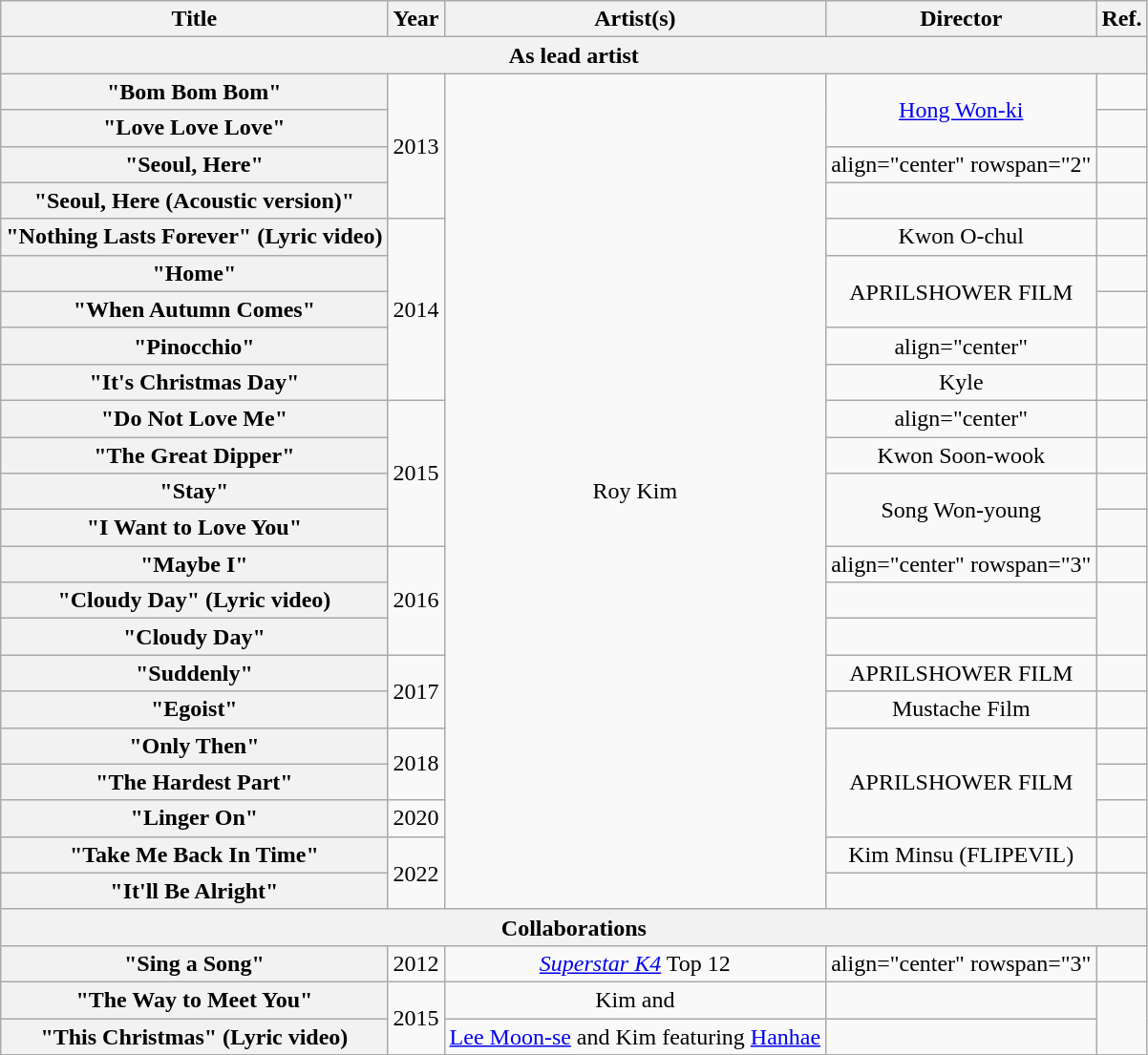<table class="wikitable plainrowheaders" style="text-align:center;">
<tr>
<th scope="col" align="center">Title</th>
<th scope="col" align="center">Year</th>
<th scope="col" align="center">Artist(s)</th>
<th scope="col" align="center">Director</th>
<th scope="col" align="center">Ref.</th>
</tr>
<tr>
<th scope="col" colspan="5">As lead artist</th>
</tr>
<tr>
<th scope="row">"Bom Bom Bom"</th>
<td rowspan="4">2013</td>
<td rowspan="23" align="center">Roy Kim</td>
<td align="center" rowspan="2"><a href='#'>Hong Won-ki</a></td>
<td></td>
</tr>
<tr>
<th scope="row">"Love Love Love"</th>
<td></td>
</tr>
<tr>
<th scope="row">"Seoul, Here"</th>
<td>align="center" rowspan="2" </td>
<td></td>
</tr>
<tr>
<th scope="row">"Seoul, Here (Acoustic version)"</th>
<td></td>
</tr>
<tr>
<th scope="row">"Nothing Lasts Forever" (Lyric video)</th>
<td rowspan="5">2014</td>
<td align="center">Kwon O-chul</td>
<td></td>
</tr>
<tr>
<th scope="row">"Home"</th>
<td align="center" rowspan="2">APRILSHOWER FILM</td>
<td></td>
</tr>
<tr>
<th scope="row">"When Autumn Comes"</th>
<td></td>
</tr>
<tr>
<th scope="row">"Pinocchio"</th>
<td>align="center" </td>
<td></td>
</tr>
<tr>
<th scope="row">"It's Christmas Day"</th>
<td align="center">Kyle</td>
<td></td>
</tr>
<tr>
<th scope="row">"Do Not Love Me"</th>
<td rowspan="4">2015</td>
<td>align="center" </td>
<td></td>
</tr>
<tr>
<th scope="row">"The Great Dipper"</th>
<td align="center">Kwon Soon-wook</td>
<td></td>
</tr>
<tr>
<th scope="row">"Stay"</th>
<td align="center" rowspan="2">Song Won-young</td>
<td></td>
</tr>
<tr>
<th scope="row">"I Want to Love You"</th>
<td></td>
</tr>
<tr>
<th scope="row">"Maybe I"</th>
<td rowspan="3">2016</td>
<td>align="center" rowspan="3" </td>
<td></td>
</tr>
<tr>
<th scope="row">"Cloudy Day" (Lyric video)</th>
<td></td>
</tr>
<tr>
<th scope="row">"Cloudy Day"</th>
<td></td>
</tr>
<tr>
<th scope="row">"Suddenly"</th>
<td rowspan="2">2017</td>
<td>APRILSHOWER FILM</td>
<td></td>
</tr>
<tr>
<th scope="row">"Egoist"</th>
<td>Mustache Film</td>
<td></td>
</tr>
<tr>
<th scope="row">"Only Then"</th>
<td rowspan="2">2018</td>
<td rowspan="3">APRILSHOWER FILM</td>
<td></td>
</tr>
<tr>
<th scope="row">"The Hardest Part"</th>
<td></td>
</tr>
<tr>
<th scope="row">"Linger On"</th>
<td rowspan="1">2020</td>
<td></td>
</tr>
<tr>
<th scope="row">"Take Me Back In Time"</th>
<td rowspan="2">2022</td>
<td>Kim Minsu (FLIPEVIL)</td>
<td></td>
</tr>
<tr>
<th scope="row">"It'll Be Alright"</th>
<td></td>
<td></td>
</tr>
<tr>
<th scope="col" colspan="5">Collaborations</th>
</tr>
<tr>
<th scope="row">"Sing a Song"</th>
<td>2012</td>
<td align="center"><em><a href='#'>Superstar K4</a></em> Top 12</td>
<td>align="center" rowspan="3" </td>
<td></td>
</tr>
<tr>
<th scope="row">"The Way to Meet You"</th>
<td rowspan="2">2015</td>
<td align="center">Kim and </td>
<td></td>
</tr>
<tr>
<th scope="row">"This Christmas" (Lyric video)</th>
<td align="center"><a href='#'>Lee Moon-se</a> and Kim featuring <a href='#'>Hanhae</a></td>
<td></td>
</tr>
</table>
